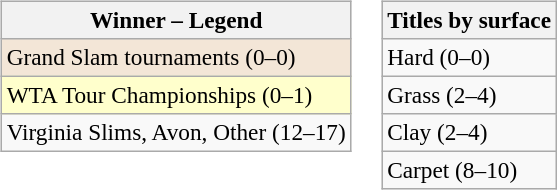<table>
<tr valign=top>
<td><br><table class=wikitable style=font-size:97%>
<tr>
<th>Winner – Legend</th>
</tr>
<tr>
<td style="background:#f3e6d7;">Grand Slam tournaments (0–0)</td>
</tr>
<tr>
<td style="background:#ffc;">WTA Tour Championships (0–1)</td>
</tr>
<tr>
<td>Virginia Slims, Avon, Other (12–17)</td>
</tr>
</table>
</td>
<td><br><table class=wikitable style=font-size:97%>
<tr>
<th>Titles by surface</th>
</tr>
<tr>
<td>Hard (0–0)</td>
</tr>
<tr>
<td>Grass (2–4)</td>
</tr>
<tr>
<td>Clay (2–4)</td>
</tr>
<tr>
<td>Carpet (8–10)</td>
</tr>
</table>
</td>
</tr>
</table>
